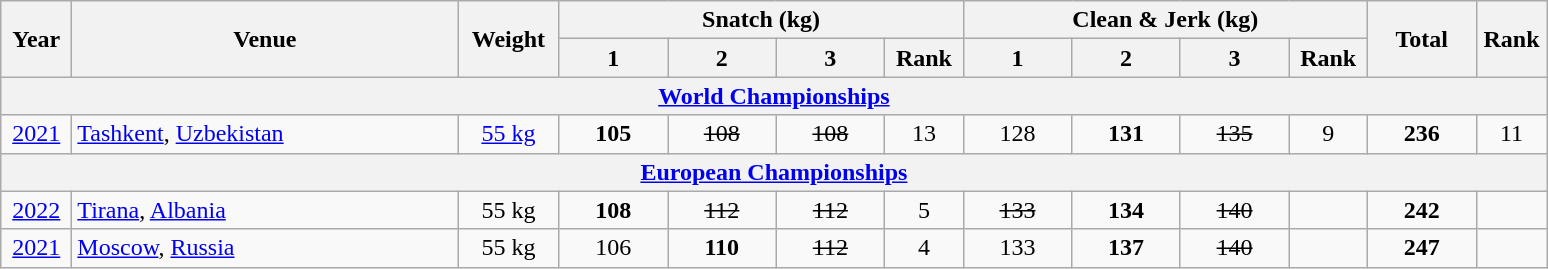<table class = "wikitable" style="text-align:center;">
<tr>
<th rowspan=2 width=40>Year</th>
<th rowspan=2 width=250>Venue</th>
<th rowspan=2 width=60>Weight</th>
<th colspan=4>Snatch (kg)</th>
<th colspan=4>Clean & Jerk (kg)</th>
<th rowspan=2 width=65>Total</th>
<th rowspan=2 width=40>Rank</th>
</tr>
<tr>
<th width=65>1</th>
<th width=65>2</th>
<th width=65>3</th>
<th width=45>Rank</th>
<th width=65>1</th>
<th width=65>2</th>
<th width=65>3</th>
<th width=45>Rank</th>
</tr>
<tr>
<th colspan=13><a href='#'>World Championships</a></th>
</tr>
<tr>
<td><a href='#'>2021</a></td>
<td align=left> <a href='#'>Tashkent</a>, <a href='#'>Uzbekistan</a></td>
<td><a href='#'>55 kg</a></td>
<td><strong>105</strong></td>
<td><s>108</s></td>
<td><s>108</s></td>
<td>13</td>
<td>128</td>
<td><strong>131</strong></td>
<td><s>135</s></td>
<td>9</td>
<td><strong>236</strong></td>
<td>11</td>
</tr>
<tr>
<th colspan=13><a href='#'>European Championships</a></th>
</tr>
<tr>
<td><a href='#'>2022</a></td>
<td align=left> <a href='#'>Tirana</a>, <a href='#'>Albania</a></td>
<td>55 kg</td>
<td><strong>108</strong></td>
<td><s>112</s></td>
<td><s>112</s></td>
<td>5</td>
<td><s>133</s></td>
<td><strong>134</strong></td>
<td><s>140</s></td>
<td></td>
<td><strong>242</strong></td>
<td></td>
</tr>
<tr>
<td><a href='#'>2021</a></td>
<td align=left> <a href='#'>Moscow</a>, <a href='#'>Russia</a></td>
<td>55 kg</td>
<td>106</td>
<td><strong>110</strong></td>
<td><s>112</s></td>
<td>4</td>
<td>133</td>
<td><strong>137</strong></td>
<td><s>140</s></td>
<td></td>
<td><strong>247</strong></td>
<td></td>
</tr>
</table>
